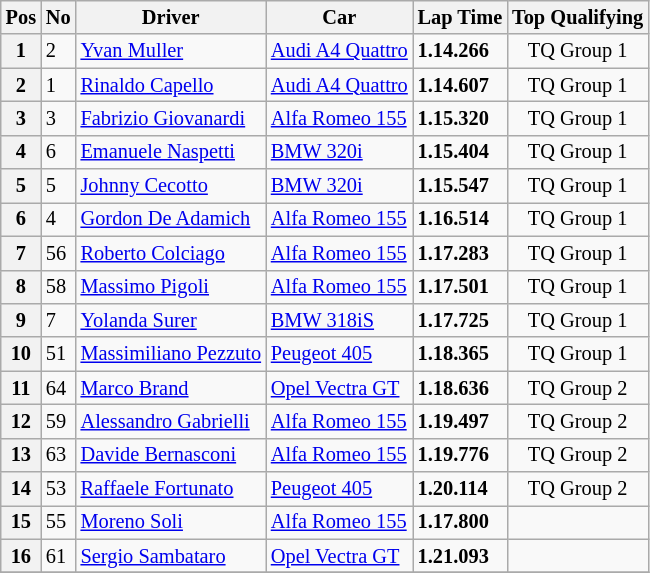<table class="wikitable" style="font-size: 85%;">
<tr>
<th>Pos</th>
<th>No</th>
<th>Driver</th>
<th>Car</th>
<th>Lap Time</th>
<th>Top Qualifying</th>
</tr>
<tr>
<th>1</th>
<td>2</td>
<td> <a href='#'>Yvan Muller</a></td>
<td><a href='#'>Audi A4 Quattro</a></td>
<td><strong>1.14.266</strong></td>
<td align=center>TQ Group 1</td>
</tr>
<tr>
<th>2</th>
<td>1</td>
<td> <a href='#'>Rinaldo Capello</a></td>
<td><a href='#'>Audi A4 Quattro</a></td>
<td><strong>1.14.607</strong></td>
<td align=center>TQ Group 1</td>
</tr>
<tr>
<th>3</th>
<td>3</td>
<td> <a href='#'>Fabrizio Giovanardi</a></td>
<td><a href='#'>Alfa Romeo 155</a></td>
<td><strong>1.15.320</strong></td>
<td align=center>TQ Group 1</td>
</tr>
<tr>
<th>4</th>
<td>6</td>
<td> <a href='#'>Emanuele Naspetti</a></td>
<td><a href='#'>BMW 320i</a></td>
<td><strong>1.15.404</strong></td>
<td align=center>TQ Group 1</td>
</tr>
<tr>
<th>5</th>
<td>5</td>
<td> <a href='#'>Johnny Cecotto</a></td>
<td><a href='#'>BMW 320i</a></td>
<td><strong>1.15.547</strong></td>
<td align=center>TQ Group 1</td>
</tr>
<tr>
<th>6</th>
<td>4</td>
<td> <a href='#'>Gordon De Adamich</a></td>
<td><a href='#'>Alfa Romeo 155</a></td>
<td><strong>1.16.514</strong></td>
<td align=center>TQ Group 1</td>
</tr>
<tr>
<th>7</th>
<td>56</td>
<td> <a href='#'>Roberto Colciago</a></td>
<td><a href='#'>Alfa Romeo 155</a></td>
<td><strong>1.17.283</strong></td>
<td align=center>TQ Group 1</td>
</tr>
<tr>
<th>8</th>
<td>58</td>
<td> <a href='#'>Massimo Pigoli</a></td>
<td><a href='#'>Alfa Romeo 155</a></td>
<td><strong>1.17.501</strong></td>
<td align=center>TQ Group 1</td>
</tr>
<tr>
<th>9</th>
<td>7</td>
<td> <a href='#'>Yolanda Surer</a></td>
<td><a href='#'>BMW 318iS</a></td>
<td><strong>1.17.725</strong></td>
<td align=center>TQ Group 1</td>
</tr>
<tr>
<th>10</th>
<td>51</td>
<td> <a href='#'>Massimiliano Pezzuto</a></td>
<td><a href='#'>Peugeot 405</a></td>
<td><strong>1.18.365</strong></td>
<td align=center>TQ Group 1</td>
</tr>
<tr>
<th>11</th>
<td>64</td>
<td> <a href='#'>Marco Brand</a></td>
<td><a href='#'> Opel Vectra GT</a></td>
<td><strong>1.18.636</strong></td>
<td align=center>TQ Group 2</td>
</tr>
<tr>
<th>12</th>
<td>59</td>
<td> <a href='#'>Alessandro Gabrielli</a></td>
<td><a href='#'>Alfa Romeo 155</a></td>
<td><strong>1.19.497</strong></td>
<td align=center>TQ Group 2</td>
</tr>
<tr>
<th>13</th>
<td>63</td>
<td> <a href='#'>Davide Bernasconi</a></td>
<td><a href='#'>Alfa Romeo 155</a></td>
<td><strong>1.19.776</strong></td>
<td align=center>TQ Group 2</td>
</tr>
<tr>
<th>14</th>
<td>53</td>
<td> <a href='#'>Raffaele Fortunato</a></td>
<td><a href='#'>Peugeot 405</a></td>
<td><strong>1.20.114</strong></td>
<td align=center>TQ Group 2</td>
</tr>
<tr>
<th>15</th>
<td>55</td>
<td> <a href='#'>Moreno Soli</a></td>
<td><a href='#'>Alfa Romeo 155</a></td>
<td><strong>1.17.800</strong></td>
<td></td>
</tr>
<tr>
<th>16</th>
<td>61</td>
<td> <a href='#'>Sergio Sambataro</a></td>
<td><a href='#'> Opel Vectra GT</a></td>
<td><strong>1.21.093</strong></td>
<td></td>
</tr>
<tr>
</tr>
</table>
